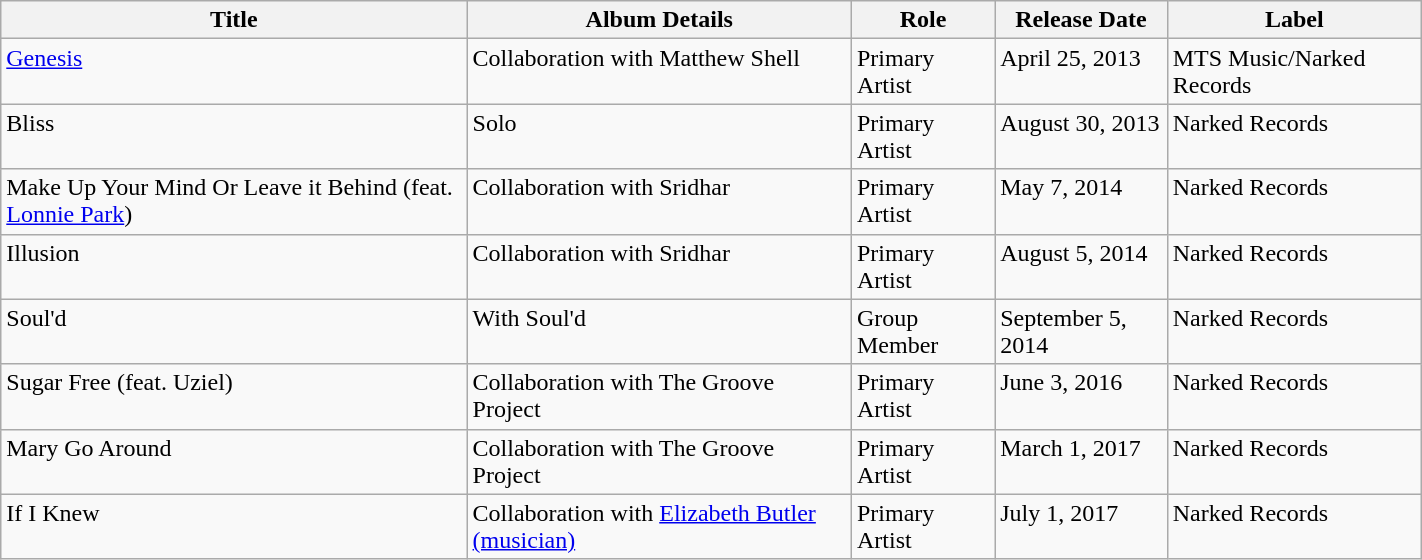<table class="wikitable" width="75%">
<tr>
<th>Title</th>
<th>Album Details</th>
<th>Role</th>
<th>Release Date</th>
<th>Label</th>
</tr>
<tr>
<td align="left" valign="top"><a href='#'>Genesis</a></td>
<td align="left" valign="top">Collaboration with Matthew Shell</td>
<td align="left" valign="top">Primary Artist</td>
<td align="left" valign="top">April 25, 2013</td>
<td align="left" valign="top">MTS Music/Narked Records</td>
</tr>
<tr>
<td rowspan="1"; align="left" valign="top">Bliss</td>
<td align="left" valign="top">Solo</td>
<td align="left" valign="top">Primary Artist</td>
<td align="left" valign="top">August 30, 2013</td>
<td align="left" valign="top">Narked Records</td>
</tr>
<tr>
<td align="left" valign="top">Make Up Your Mind Or Leave it Behind (feat. <a href='#'>Lonnie Park</a>)</td>
<td align="left" valign="top">Collaboration with Sridhar</td>
<td align="left" valign="top">Primary Artist</td>
<td align="left" valign="top">May 7, 2014</td>
<td align="left" valign="top">Narked Records</td>
</tr>
<tr>
<td align="left" valign="top">Illusion</td>
<td align="left" valign="top">Collaboration with Sridhar</td>
<td align="left" valign="top">Primary Artist</td>
<td align="left" valign="top">August 5, 2014</td>
<td align="left" valign="top">Narked Records</td>
</tr>
<tr>
<td align="left" valign="top">Soul'd </td>
<td align="left" valign="top">With Soul'd</td>
<td align="left" valign="top">Group Member</td>
<td align="left" valign="top">September 5, 2014</td>
<td align="left" valign="top">Narked Records</td>
</tr>
<tr>
<td align="left" valign="top">Sugar Free (feat. Uziel)</td>
<td align="left" valign="top">Collaboration with The Groove Project</td>
<td align="left" valign="top">Primary Artist</td>
<td align="left" valign="top">June 3, 2016</td>
<td align="left" valign="top">Narked Records</td>
</tr>
<tr>
<td align="left" valign="top">Mary Go Around</td>
<td align="left" valign="top">Collaboration with The Groove Project</td>
<td align="left" valign="top">Primary Artist</td>
<td align="left" valign="top">March 1, 2017</td>
<td align="left" valign="top">Narked Records</td>
</tr>
<tr>
<td align="left" valign="top">If I Knew</td>
<td align="left" valign="top">Collaboration with <a href='#'>Elizabeth Butler (musician)</a></td>
<td align="left" valign="top">Primary Artist</td>
<td align="left" valign="top">July 1, 2017</td>
<td align="left" valign="top">Narked Records</td>
</tr>
</table>
